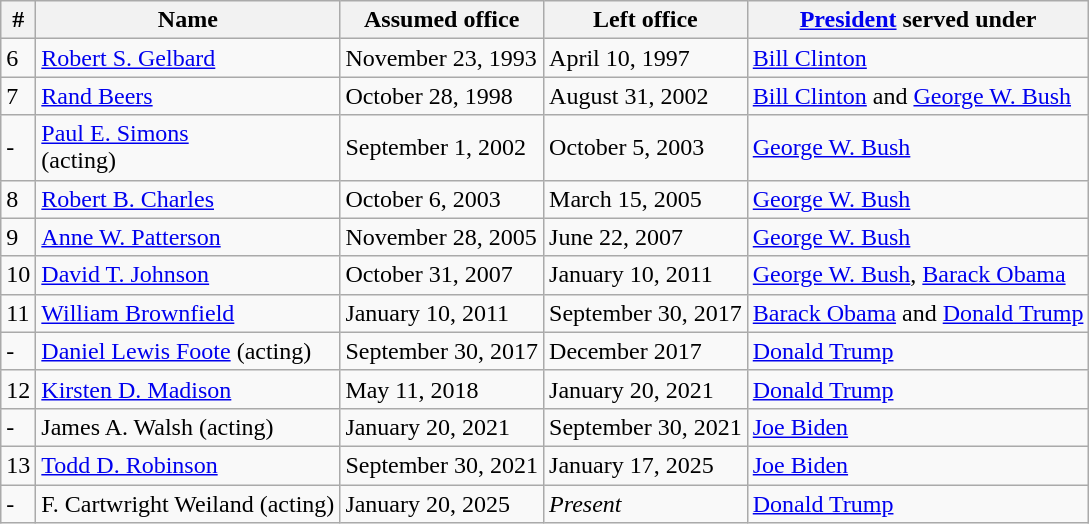<table class="wikitable">
<tr>
<th>#</th>
<th>Name</th>
<th>Assumed office</th>
<th>Left office</th>
<th><a href='#'>President</a> served under</th>
</tr>
<tr>
<td>6</td>
<td><a href='#'>Robert S. Gelbard</a></td>
<td>November 23, 1993</td>
<td>April 10, 1997</td>
<td><a href='#'>Bill Clinton</a></td>
</tr>
<tr>
<td>7</td>
<td><a href='#'>Rand Beers</a></td>
<td>October 28, 1998</td>
<td>August 31, 2002</td>
<td><a href='#'>Bill Clinton</a> and <a href='#'>George W. Bush</a></td>
</tr>
<tr>
<td>-</td>
<td><a href='#'>Paul E. Simons</a><br>(acting)</td>
<td>September 1, 2002</td>
<td>October 5, 2003</td>
<td><a href='#'>George W. Bush</a></td>
</tr>
<tr>
<td>8</td>
<td><a href='#'>Robert B. Charles</a></td>
<td>October 6, 2003</td>
<td>March 15, 2005</td>
<td><a href='#'>George W. Bush</a></td>
</tr>
<tr>
<td>9</td>
<td><a href='#'>Anne W. Patterson</a></td>
<td>November 28, 2005</td>
<td>June 22, 2007</td>
<td><a href='#'>George W. Bush</a></td>
</tr>
<tr>
<td>10</td>
<td><a href='#'>David T. Johnson</a></td>
<td>October 31, 2007</td>
<td>January 10, 2011</td>
<td><a href='#'>George W. Bush</a>, <a href='#'>Barack Obama</a></td>
</tr>
<tr>
<td>11</td>
<td><a href='#'>William Brownfield</a></td>
<td>January 10, 2011</td>
<td>September 30, 2017</td>
<td><a href='#'>Barack Obama</a> and <a href='#'>Donald Trump</a></td>
</tr>
<tr>
<td>-</td>
<td><a href='#'>Daniel Lewis Foote</a> (acting)</td>
<td>September 30, 2017</td>
<td>December 2017</td>
<td><a href='#'>Donald Trump</a></td>
</tr>
<tr>
<td>12</td>
<td><a href='#'>Kirsten D. Madison</a></td>
<td>May 11, 2018</td>
<td>January 20, 2021</td>
<td><a href='#'>Donald Trump</a></td>
</tr>
<tr>
<td>-</td>
<td>James A. Walsh (acting)</td>
<td>January 20, 2021</td>
<td>September 30, 2021</td>
<td><a href='#'>Joe Biden</a></td>
</tr>
<tr>
<td>13</td>
<td><a href='#'>Todd D. Robinson</a></td>
<td>September 30, 2021</td>
<td>January 17, 2025</td>
<td><a href='#'>Joe Biden</a></td>
</tr>
<tr>
<td>-</td>
<td>F. Cartwright Weiland (acting)</td>
<td>January 20, 2025</td>
<td><em>Present</em></td>
<td><a href='#'>Donald Trump</a></td>
</tr>
</table>
